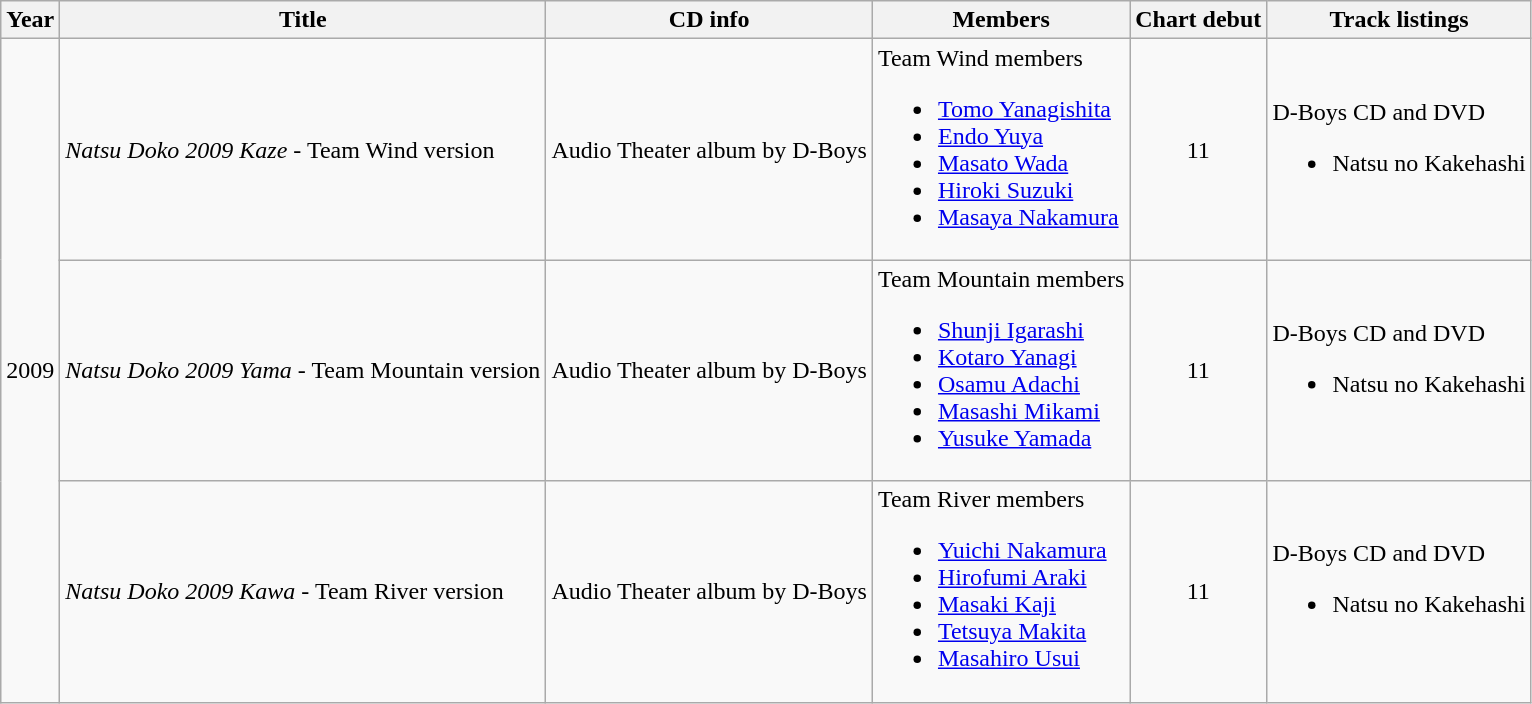<table class="wikitable">
<tr>
<th>Year</th>
<th>Title</th>
<th>CD info</th>
<th>Members</th>
<th>Chart debut</th>
<th>Track listings</th>
</tr>
<tr>
<td rowspan="3">2009</td>
<td><em>Natsu Doko 2009 Kaze</em> - Team Wind version</td>
<td>Audio Theater album by D-Boys</td>
<td>Team Wind members<br><ul><li><a href='#'>Tomo Yanagishita</a></li><li><a href='#'>Endo Yuya</a></li><li><a href='#'>Masato Wada</a></li><li><a href='#'>Hiroki Suzuki</a></li><li><a href='#'>Masaya Nakamura</a></li></ul></td>
<td style="text-align:center;">11</td>
<td>D-Boys CD and DVD<br><ul><li>Natsu no Kakehashi</li></ul></td>
</tr>
<tr>
<td><em>Natsu Doko 2009 Yama</em> - Team Mountain version</td>
<td>Audio Theater album by D-Boys</td>
<td>Team Mountain members<br><ul><li><a href='#'>Shunji Igarashi</a></li><li><a href='#'>Kotaro Yanagi</a></li><li><a href='#'>Osamu Adachi</a></li><li><a href='#'>Masashi Mikami</a></li><li><a href='#'>Yusuke Yamada</a></li></ul></td>
<td style="text-align:center;">11</td>
<td>D-Boys CD and DVD<br><ul><li>Natsu no Kakehashi</li></ul></td>
</tr>
<tr>
<td><em>Natsu Doko 2009 Kawa</em> - Team River version</td>
<td>Audio Theater album by D-Boys</td>
<td>Team River members<br><ul><li><a href='#'>Yuichi Nakamura</a></li><li><a href='#'>Hirofumi Araki</a></li><li><a href='#'>Masaki Kaji</a></li><li><a href='#'>Tetsuya Makita</a></li><li><a href='#'>Masahiro Usui</a></li></ul></td>
<td style="text-align:center;">11</td>
<td>D-Boys CD and DVD<br><ul><li>Natsu no Kakehashi</li></ul></td>
</tr>
</table>
